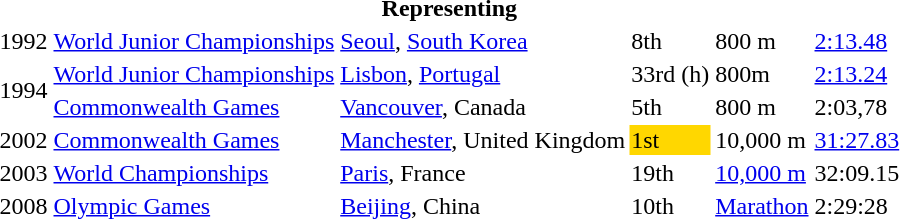<table>
<tr>
<th colspan="6">Representing </th>
</tr>
<tr>
<td>1992</td>
<td><a href='#'>World Junior Championships</a></td>
<td><a href='#'>Seoul</a>, <a href='#'>South Korea</a></td>
<td>8th</td>
<td>800 m</td>
<td><a href='#'>2:13.48</a></td>
</tr>
<tr>
<td rowspan=2>1994</td>
<td><a href='#'>World Junior Championships</a></td>
<td><a href='#'>Lisbon</a>, <a href='#'>Portugal</a></td>
<td>33rd (h)</td>
<td>800m</td>
<td><a href='#'>2:13.24</a></td>
</tr>
<tr>
<td><a href='#'>Commonwealth Games</a></td>
<td><a href='#'>Vancouver</a>, Canada</td>
<td>5th</td>
<td>800 m </td>
<td>2:03,78</td>
</tr>
<tr>
<td>2002</td>
<td><a href='#'>Commonwealth Games</a></td>
<td><a href='#'>Manchester</a>, United Kingdom</td>
<td bgcolor="gold">1st</td>
<td>10,000 m</td>
<td><a href='#'>31:27.83</a></td>
</tr>
<tr>
<td>2003</td>
<td><a href='#'>World Championships</a></td>
<td><a href='#'>Paris</a>, France</td>
<td>19th</td>
<td><a href='#'>10,000 m</a></td>
<td>32:09.15</td>
</tr>
<tr>
<td>2008</td>
<td><a href='#'>Olympic Games</a></td>
<td><a href='#'>Beijing</a>, China</td>
<td>10th</td>
<td><a href='#'>Marathon</a></td>
<td>2:29:28</td>
</tr>
</table>
